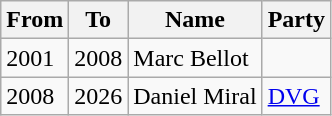<table class="wikitable">
<tr>
<th>From</th>
<th>To</th>
<th>Name</th>
<th>Party</th>
</tr>
<tr>
<td>2001</td>
<td>2008</td>
<td>Marc Bellot</td>
<td></td>
</tr>
<tr>
<td>2008</td>
<td>2026</td>
<td>Daniel Miral</td>
<td><a href='#'>DVG</a></td>
</tr>
</table>
